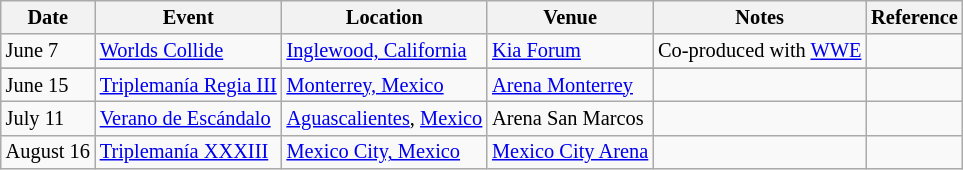<table class="wikitable" style="font-size:85%;">
<tr>
<th>Date</th>
<th>Event</th>
<th>Location</th>
<th>Venue</th>
<th>Notes</th>
<th>Reference</th>
</tr>
<tr>
<td>June 7</td>
<td><a href='#'>Worlds Collide</a></td>
<td><a href='#'>Inglewood, California</a></td>
<td><a href='#'>Kia Forum</a></td>
<td>Co-produced with <a href='#'>WWE</a></td>
<td></td>
</tr>
<tr>
</tr>
<tr>
<td>June 15</td>
<td><a href='#'>Triplemanía Regia III</a></td>
<td><a href='#'>Monterrey, Mexico</a></td>
<td><a href='#'>Arena Monterrey</a></td>
<td></td>
<td></td>
</tr>
<tr>
<td>July 11</td>
<td><a href='#'>Verano de Escándalo</a></td>
<td><a href='#'>Aguascalientes</a>, <a href='#'>Mexico</a></td>
<td>Arena San Marcos</td>
<td></td>
<td></td>
</tr>
<tr>
<td>August 16</td>
<td><a href='#'>Triplemanía XXXIII</a></td>
<td><a href='#'>Mexico City, Mexico</a></td>
<td><a href='#'>Mexico City Arena</a></td>
<td></td>
<td></td>
</tr>
</table>
